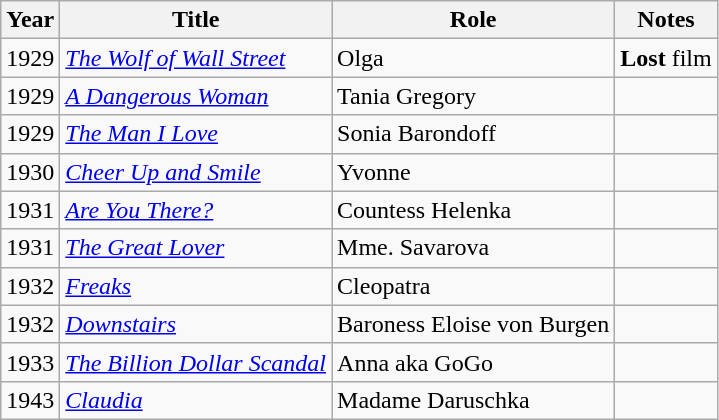<table class="wikitable">
<tr>
<th>Year</th>
<th>Title</th>
<th>Role</th>
<th>Notes</th>
</tr>
<tr>
<td>1929</td>
<td><em><a href='#'>The Wolf of Wall Street</a></em></td>
<td>Olga</td>
<td><strong>Lost</strong> film</td>
</tr>
<tr>
<td>1929</td>
<td><em><a href='#'>A Dangerous Woman</a></em></td>
<td>Tania Gregory</td>
<td></td>
</tr>
<tr>
<td>1929</td>
<td><em><a href='#'>The Man I Love</a></em></td>
<td>Sonia Barondoff</td>
<td></td>
</tr>
<tr>
<td>1930</td>
<td><em><a href='#'>Cheer Up and Smile</a></em></td>
<td>Yvonne</td>
<td></td>
</tr>
<tr>
<td>1931</td>
<td><em><a href='#'>Are You There?</a></em></td>
<td>Countess Helenka</td>
<td></td>
</tr>
<tr>
<td>1931</td>
<td><em><a href='#'>The Great Lover</a></em></td>
<td>Mme. Savarova</td>
<td></td>
</tr>
<tr>
<td>1932</td>
<td><em><a href='#'>Freaks</a></em></td>
<td>Cleopatra</td>
<td></td>
</tr>
<tr>
<td>1932</td>
<td><em><a href='#'>Downstairs</a></em></td>
<td>Baroness Eloise von Burgen</td>
<td></td>
</tr>
<tr>
<td>1933</td>
<td><em><a href='#'>The Billion Dollar Scandal</a></em></td>
<td>Anna aka GoGo</td>
<td></td>
</tr>
<tr>
<td>1943</td>
<td><em><a href='#'>Claudia</a></em></td>
<td>Madame Daruschka</td>
<td></td>
</tr>
</table>
